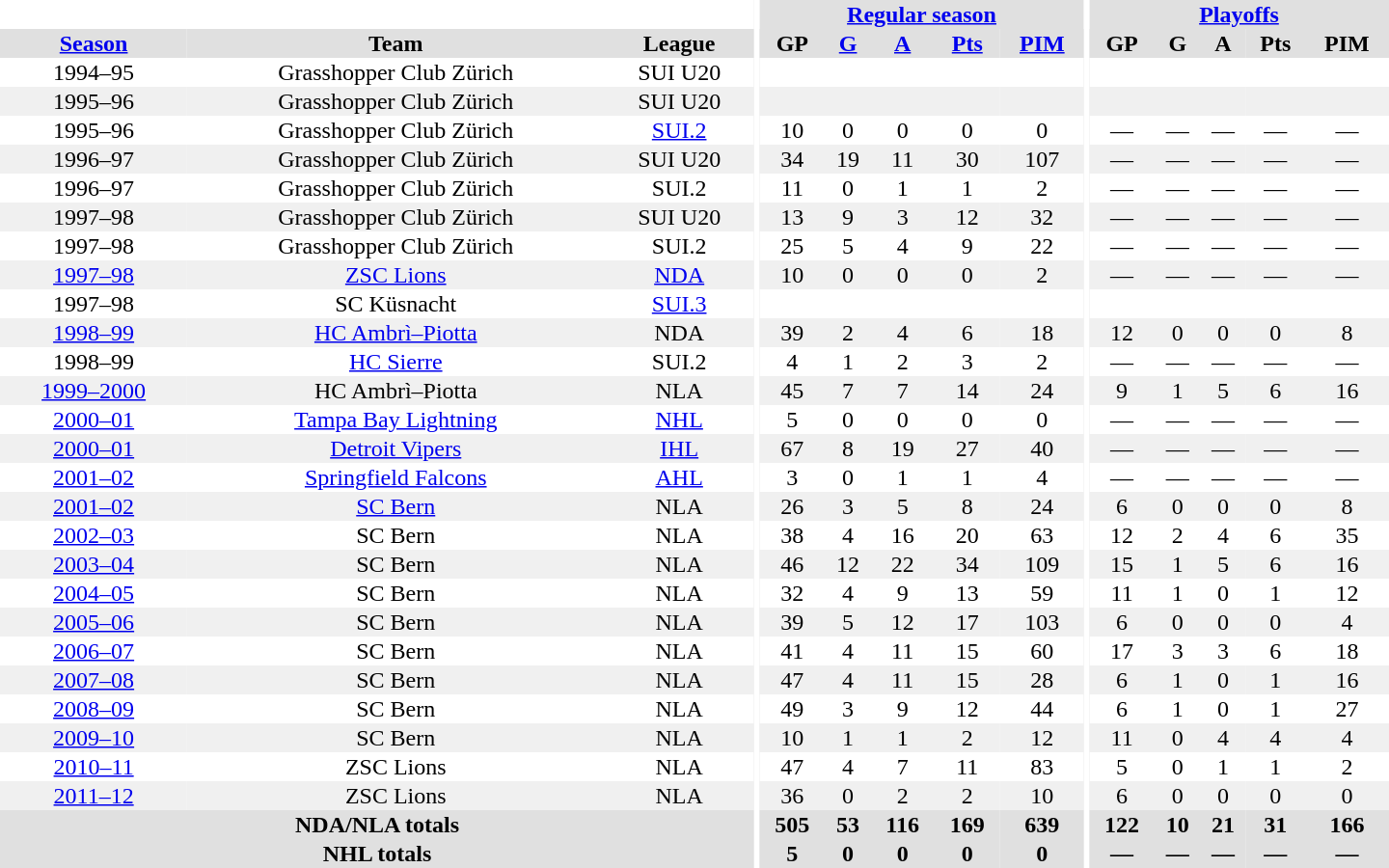<table border="0" cellpadding="1" cellspacing="0" style="text-align:center; width:60em">
<tr bgcolor="#e0e0e0">
<th colspan="3"  bgcolor="#ffffff"></th>
<th rowspan="99" bgcolor="#ffffff"></th>
<th colspan="5"><a href='#'>Regular season</a></th>
<th rowspan="99" bgcolor="#ffffff"></th>
<th colspan="5"><a href='#'>Playoffs</a></th>
</tr>
<tr bgcolor="#e0e0e0">
<th><a href='#'>Season</a></th>
<th>Team</th>
<th>League</th>
<th>GP</th>
<th><a href='#'>G</a></th>
<th><a href='#'>A</a></th>
<th><a href='#'>Pts</a></th>
<th><a href='#'>PIM</a></th>
<th>GP</th>
<th>G</th>
<th>A</th>
<th>Pts</th>
<th>PIM</th>
</tr>
<tr>
<td>1994–95</td>
<td>Grasshopper Club Zürich</td>
<td>SUI U20</td>
<td></td>
<td></td>
<td></td>
<td></td>
<td></td>
<td></td>
<td></td>
<td></td>
<td></td>
<td></td>
</tr>
<tr bgcolor="#f0f0f0">
<td>1995–96</td>
<td>Grasshopper Club Zürich</td>
<td>SUI U20</td>
<td></td>
<td></td>
<td></td>
<td></td>
<td></td>
<td></td>
<td></td>
<td></td>
<td></td>
<td></td>
</tr>
<tr>
<td>1995–96</td>
<td>Grasshopper Club Zürich</td>
<td><a href='#'>SUI.2</a></td>
<td>10</td>
<td>0</td>
<td>0</td>
<td>0</td>
<td>0</td>
<td>—</td>
<td>—</td>
<td>—</td>
<td>—</td>
<td>—</td>
</tr>
<tr bgcolor="#f0f0f0">
<td>1996–97</td>
<td>Grasshopper Club Zürich</td>
<td>SUI U20</td>
<td>34</td>
<td>19</td>
<td>11</td>
<td>30</td>
<td>107</td>
<td>—</td>
<td>—</td>
<td>—</td>
<td>—</td>
<td>—</td>
</tr>
<tr>
<td>1996–97</td>
<td>Grasshopper Club Zürich</td>
<td>SUI.2</td>
<td>11</td>
<td>0</td>
<td>1</td>
<td>1</td>
<td>2</td>
<td>—</td>
<td>—</td>
<td>—</td>
<td>—</td>
<td>—</td>
</tr>
<tr bgcolor="#f0f0f0">
<td>1997–98</td>
<td>Grasshopper Club Zürich</td>
<td>SUI U20</td>
<td>13</td>
<td>9</td>
<td>3</td>
<td>12</td>
<td>32</td>
<td>—</td>
<td>—</td>
<td>—</td>
<td>—</td>
<td>—</td>
</tr>
<tr>
<td>1997–98</td>
<td>Grasshopper Club Zürich</td>
<td>SUI.2</td>
<td>25</td>
<td>5</td>
<td>4</td>
<td>9</td>
<td>22</td>
<td>—</td>
<td>—</td>
<td>—</td>
<td>—</td>
<td>—</td>
</tr>
<tr bgcolor="#f0f0f0">
<td><a href='#'>1997–98</a></td>
<td><a href='#'>ZSC Lions</a></td>
<td><a href='#'>NDA</a></td>
<td>10</td>
<td>0</td>
<td>0</td>
<td>0</td>
<td>2</td>
<td>—</td>
<td>—</td>
<td>—</td>
<td>—</td>
<td>—</td>
</tr>
<tr>
<td>1997–98</td>
<td>SC Küsnacht</td>
<td><a href='#'>SUI.3</a></td>
<td></td>
<td></td>
<td></td>
<td></td>
<td></td>
<td></td>
<td></td>
<td></td>
<td></td>
<td></td>
</tr>
<tr bgcolor="#f0f0f0">
<td><a href='#'>1998–99</a></td>
<td><a href='#'>HC Ambrì–Piotta</a></td>
<td>NDA</td>
<td>39</td>
<td>2</td>
<td>4</td>
<td>6</td>
<td>18</td>
<td>12</td>
<td>0</td>
<td>0</td>
<td>0</td>
<td>8</td>
</tr>
<tr>
<td>1998–99</td>
<td><a href='#'>HC Sierre</a></td>
<td>SUI.2</td>
<td>4</td>
<td>1</td>
<td>2</td>
<td>3</td>
<td>2</td>
<td>—</td>
<td>—</td>
<td>—</td>
<td>—</td>
<td>—</td>
</tr>
<tr bgcolor="#f0f0f0">
<td><a href='#'>1999–2000</a></td>
<td>HC Ambrì–Piotta</td>
<td>NLA</td>
<td>45</td>
<td>7</td>
<td>7</td>
<td>14</td>
<td>24</td>
<td>9</td>
<td>1</td>
<td>5</td>
<td>6</td>
<td>16</td>
</tr>
<tr>
<td><a href='#'>2000–01</a></td>
<td><a href='#'>Tampa Bay Lightning</a></td>
<td><a href='#'>NHL</a></td>
<td>5</td>
<td>0</td>
<td>0</td>
<td>0</td>
<td>0</td>
<td>—</td>
<td>—</td>
<td>—</td>
<td>—</td>
<td>—</td>
</tr>
<tr bgcolor="#f0f0f0">
<td><a href='#'>2000–01</a></td>
<td><a href='#'>Detroit Vipers</a></td>
<td><a href='#'>IHL</a></td>
<td>67</td>
<td>8</td>
<td>19</td>
<td>27</td>
<td>40</td>
<td>—</td>
<td>—</td>
<td>—</td>
<td>—</td>
<td>—</td>
</tr>
<tr>
<td><a href='#'>2001–02</a></td>
<td><a href='#'>Springfield Falcons</a></td>
<td><a href='#'>AHL</a></td>
<td>3</td>
<td>0</td>
<td>1</td>
<td>1</td>
<td>4</td>
<td>—</td>
<td>—</td>
<td>—</td>
<td>—</td>
<td>—</td>
</tr>
<tr bgcolor="#f0f0f0">
<td><a href='#'>2001–02</a></td>
<td><a href='#'>SC Bern</a></td>
<td>NLA</td>
<td>26</td>
<td>3</td>
<td>5</td>
<td>8</td>
<td>24</td>
<td>6</td>
<td>0</td>
<td>0</td>
<td>0</td>
<td>8</td>
</tr>
<tr>
<td><a href='#'>2002–03</a></td>
<td>SC Bern</td>
<td>NLA</td>
<td>38</td>
<td>4</td>
<td>16</td>
<td>20</td>
<td>63</td>
<td>12</td>
<td>2</td>
<td>4</td>
<td>6</td>
<td>35</td>
</tr>
<tr bgcolor="#f0f0f0">
<td><a href='#'>2003–04</a></td>
<td>SC Bern</td>
<td>NLA</td>
<td>46</td>
<td>12</td>
<td>22</td>
<td>34</td>
<td>109</td>
<td>15</td>
<td>1</td>
<td>5</td>
<td>6</td>
<td>16</td>
</tr>
<tr>
<td><a href='#'>2004–05</a></td>
<td>SC Bern</td>
<td>NLA</td>
<td>32</td>
<td>4</td>
<td>9</td>
<td>13</td>
<td>59</td>
<td>11</td>
<td>1</td>
<td>0</td>
<td>1</td>
<td>12</td>
</tr>
<tr bgcolor="#f0f0f0">
<td><a href='#'>2005–06</a></td>
<td>SC Bern</td>
<td>NLA</td>
<td>39</td>
<td>5</td>
<td>12</td>
<td>17</td>
<td>103</td>
<td>6</td>
<td>0</td>
<td>0</td>
<td>0</td>
<td>4</td>
</tr>
<tr>
<td><a href='#'>2006–07</a></td>
<td>SC Bern</td>
<td>NLA</td>
<td>41</td>
<td>4</td>
<td>11</td>
<td>15</td>
<td>60</td>
<td>17</td>
<td>3</td>
<td>3</td>
<td>6</td>
<td>18</td>
</tr>
<tr bgcolor="#f0f0f0">
<td><a href='#'>2007–08</a></td>
<td>SC Bern</td>
<td>NLA</td>
<td>47</td>
<td>4</td>
<td>11</td>
<td>15</td>
<td>28</td>
<td>6</td>
<td>1</td>
<td>0</td>
<td>1</td>
<td>16</td>
</tr>
<tr>
<td><a href='#'>2008–09</a></td>
<td>SC Bern</td>
<td>NLA</td>
<td>49</td>
<td>3</td>
<td>9</td>
<td>12</td>
<td>44</td>
<td>6</td>
<td>1</td>
<td>0</td>
<td>1</td>
<td>27</td>
</tr>
<tr bgcolor="#f0f0f0">
<td><a href='#'>2009–10</a></td>
<td>SC Bern</td>
<td>NLA</td>
<td>10</td>
<td>1</td>
<td>1</td>
<td>2</td>
<td>12</td>
<td>11</td>
<td>0</td>
<td>4</td>
<td>4</td>
<td>4</td>
</tr>
<tr>
<td><a href='#'>2010–11</a></td>
<td>ZSC Lions</td>
<td>NLA</td>
<td>47</td>
<td>4</td>
<td>7</td>
<td>11</td>
<td>83</td>
<td>5</td>
<td>0</td>
<td>1</td>
<td>1</td>
<td>2</td>
</tr>
<tr bgcolor="#f0f0f0">
<td><a href='#'>2011–12</a></td>
<td>ZSC Lions</td>
<td>NLA</td>
<td>36</td>
<td>0</td>
<td>2</td>
<td>2</td>
<td>10</td>
<td>6</td>
<td>0</td>
<td>0</td>
<td>0</td>
<td>0</td>
</tr>
<tr bgcolor="#e0e0e0">
<th colspan="3">NDA/NLA totals</th>
<th>505</th>
<th>53</th>
<th>116</th>
<th>169</th>
<th>639</th>
<th>122</th>
<th>10</th>
<th>21</th>
<th>31</th>
<th>166</th>
</tr>
<tr bgcolor="#e0e0e0">
<th colspan="3">NHL totals</th>
<th>5</th>
<th>0</th>
<th>0</th>
<th>0</th>
<th>0</th>
<th>—</th>
<th>—</th>
<th>—</th>
<th>—</th>
<th>—</th>
</tr>
</table>
